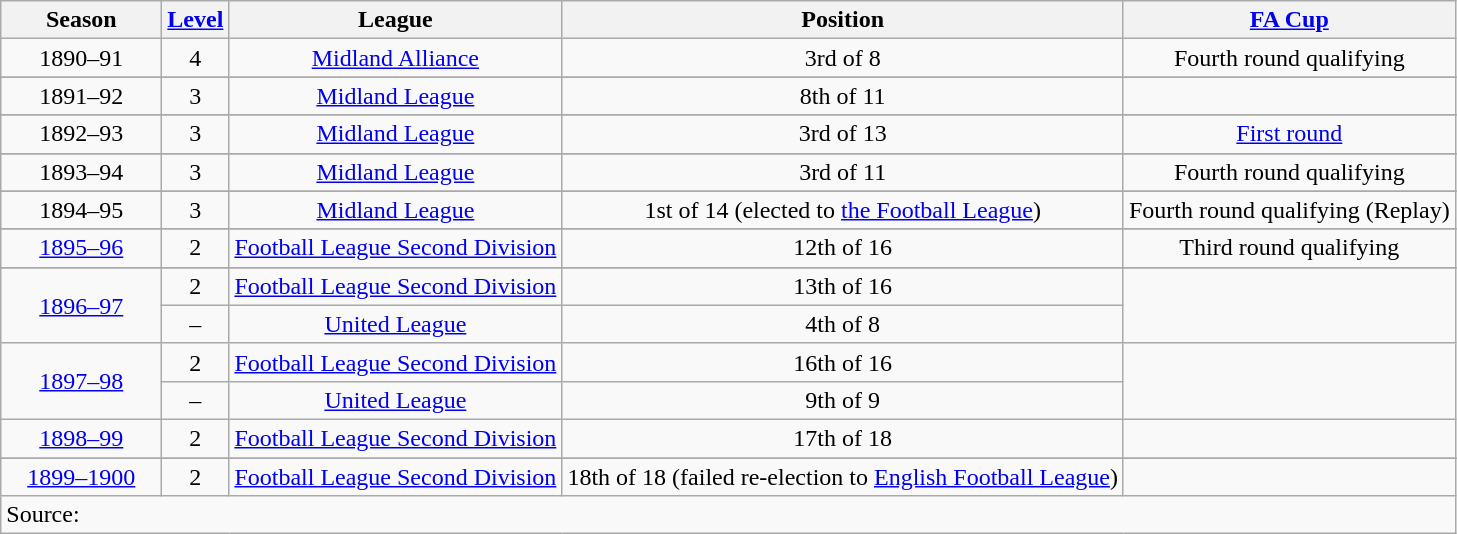<table class="wikitable" style="text-align:center">
<tr>
<th width=100>Season</th>
<th><a href='#'>Level</a></th>
<th>League</th>
<th>Position</th>
<th><a href='#'>FA Cup</a></th>
</tr>
<tr>
<td>1890–91</td>
<td>4</td>
<td><a href='#'>Midland Alliance</a></td>
<td>3rd of 8</td>
<td>Fourth round qualifying</td>
</tr>
<tr>
</tr>
<tr>
<td>1891–92</td>
<td>3</td>
<td><a href='#'>Midland League</a></td>
<td>8th of 11</td>
<td></td>
</tr>
<tr>
</tr>
<tr>
<td>1892–93</td>
<td>3</td>
<td><a href='#'>Midland League</a></td>
<td>3rd of 13</td>
<td><a href='#'>First round</a></td>
</tr>
<tr>
</tr>
<tr>
<td>1893–94</td>
<td>3</td>
<td><a href='#'>Midland League</a></td>
<td>3rd of 11</td>
<td>Fourth round qualifying</td>
</tr>
<tr>
</tr>
<tr>
<td>1894–95</td>
<td>3</td>
<td><a href='#'>Midland League</a></td>
<td>1st of 14 (elected to <a href='#'>the Football League</a>)</td>
<td>Fourth round qualifying (Replay)</td>
</tr>
<tr>
</tr>
<tr>
<td><a href='#'>1895–96</a></td>
<td>2</td>
<td><a href='#'>Football League Second Division</a></td>
<td>12th of 16</td>
<td>Third round qualifying</td>
</tr>
<tr>
</tr>
<tr>
<td rowspan=2><a href='#'>1896–97</a></td>
<td>2</td>
<td><a href='#'>Football League Second Division</a></td>
<td>13th of 16</td>
<td rowspan=2></td>
</tr>
<tr>
<td>–</td>
<td><a href='#'>United League</a></td>
<td>4th of 8</td>
</tr>
<tr>
<td rowspan=2><a href='#'>1897–98</a></td>
<td>2</td>
<td><a href='#'>Football League Second Division</a></td>
<td>16th of 16</td>
<td rowspan=2></td>
</tr>
<tr>
<td>–</td>
<td><a href='#'>United League</a></td>
<td>9th of 9</td>
</tr>
<tr>
<td><a href='#'>1898–99</a></td>
<td>2</td>
<td><a href='#'>Football League Second Division</a></td>
<td>17th of 18</td>
<td></td>
</tr>
<tr>
</tr>
<tr>
<td><a href='#'>1899–1900</a></td>
<td>2</td>
<td><a href='#'>Football League Second Division</a></td>
<td>18th of 18 (failed re-election to <a href='#'>English Football League</a>)</td>
<td></td>
</tr>
<tr>
<td align=left colspan=5>Source: </td>
</tr>
</table>
